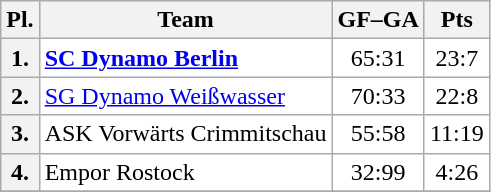<table class="wikitable">
<tr>
<th>Pl.</th>
<th>Team</th>
<th>GF–GA</th>
<th>Pts</th>
</tr>
<tr align="left" valign="top" bgcolor="#ffffff">
<th>1.</th>
<td><strong><a href='#'>SC Dynamo Berlin</a></strong></td>
<td align="center">65:31</td>
<td align="center">23:7</td>
</tr>
<tr align="left" valign="top" bgcolor="#ffffff">
<th>2.</th>
<td><a href='#'>SG Dynamo Weißwasser</a></td>
<td align="center">70:33</td>
<td align="center">22:8</td>
</tr>
<tr align="left" valign="top" bgcolor="#ffffff">
<th>3.</th>
<td>ASK Vorwärts Crimmitschau</td>
<td align="center">55:58</td>
<td align="center">11:19</td>
</tr>
<tr align="left" valign="top" bgcolor="#ffffff">
<th>4.</th>
<td>Empor Rostock</td>
<td align="center">32:99</td>
<td align="center">4:26</td>
</tr>
<tr align="left" valign="top" bgcolor="#ffffff">
</tr>
</table>
